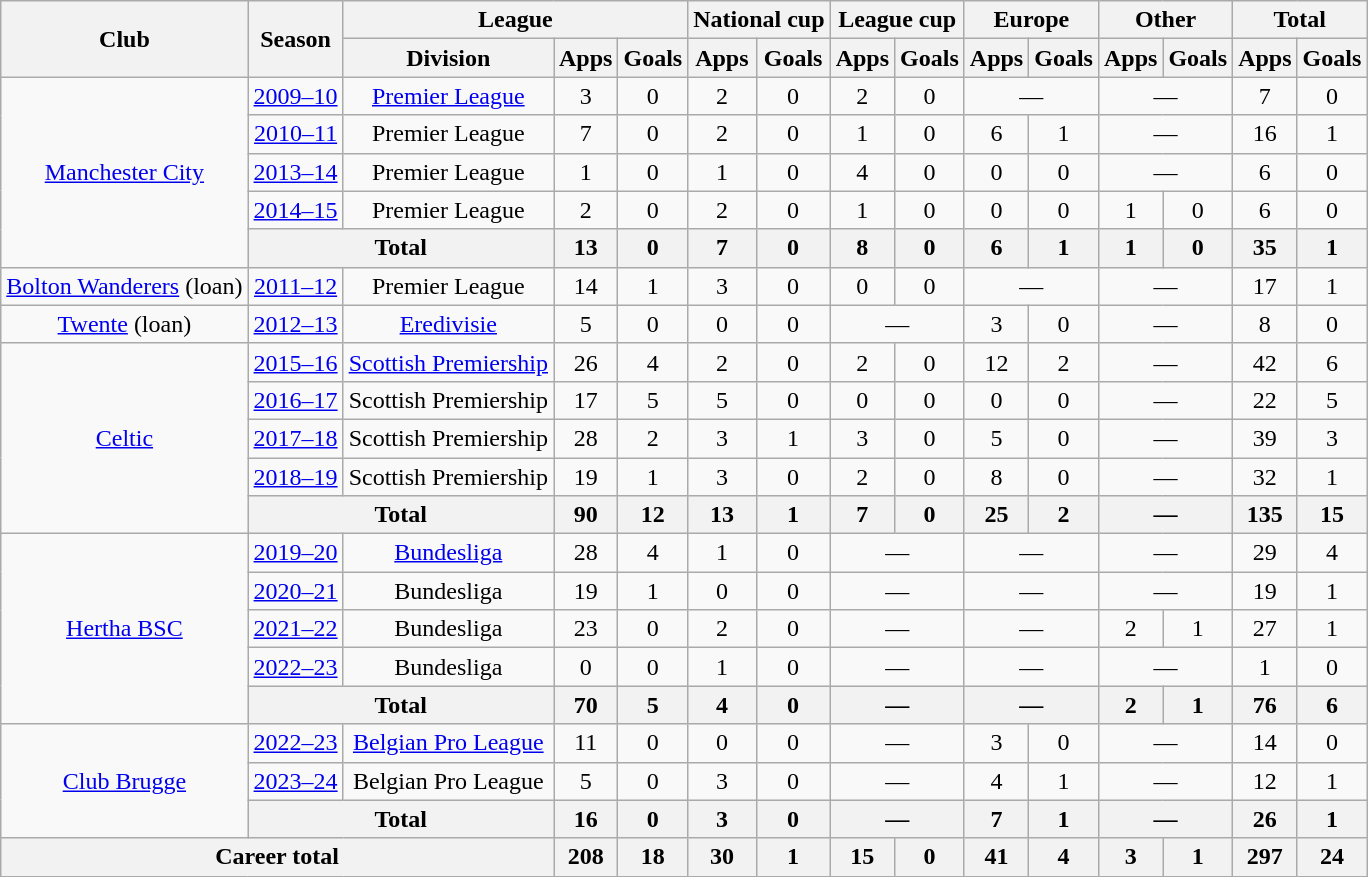<table class="wikitable" style="text-align: center;">
<tr>
<th rowspan="2">Club</th>
<th rowspan="2">Season</th>
<th colspan="3">League</th>
<th colspan="2">National cup</th>
<th colspan="2">League cup</th>
<th colspan="2">Europe</th>
<th colspan="2">Other</th>
<th colspan="2">Total</th>
</tr>
<tr>
<th>Division</th>
<th>Apps</th>
<th>Goals</th>
<th>Apps</th>
<th>Goals</th>
<th>Apps</th>
<th>Goals</th>
<th>Apps</th>
<th>Goals</th>
<th>Apps</th>
<th>Goals</th>
<th>Apps</th>
<th>Goals</th>
</tr>
<tr>
<td rowspan="5"><a href='#'>Manchester City</a></td>
<td><a href='#'>2009–10</a></td>
<td><a href='#'>Premier League</a></td>
<td>3</td>
<td>0</td>
<td>2</td>
<td>0</td>
<td>2</td>
<td>0</td>
<td colspan="2">—</td>
<td colspan="2">—</td>
<td>7</td>
<td>0</td>
</tr>
<tr>
<td><a href='#'>2010–11</a></td>
<td>Premier League</td>
<td>7</td>
<td>0</td>
<td>2</td>
<td>0</td>
<td>1</td>
<td>0</td>
<td>6</td>
<td>1</td>
<td colspan="2">—</td>
<td>16</td>
<td>1</td>
</tr>
<tr>
<td><a href='#'>2013–14</a></td>
<td>Premier League</td>
<td>1</td>
<td>0</td>
<td>1</td>
<td>0</td>
<td>4</td>
<td>0</td>
<td>0</td>
<td>0</td>
<td colspan="2">—</td>
<td>6</td>
<td>0</td>
</tr>
<tr>
<td><a href='#'>2014–15</a></td>
<td>Premier League</td>
<td>2</td>
<td>0</td>
<td>2</td>
<td>0</td>
<td>1</td>
<td>0</td>
<td>0</td>
<td>0</td>
<td>1</td>
<td>0</td>
<td>6</td>
<td>0</td>
</tr>
<tr>
<th colspan="2">Total</th>
<th>13</th>
<th>0</th>
<th>7</th>
<th>0</th>
<th>8</th>
<th>0</th>
<th>6</th>
<th>1</th>
<th>1</th>
<th>0</th>
<th>35</th>
<th>1</th>
</tr>
<tr>
<td><a href='#'>Bolton Wanderers</a> (loan)</td>
<td><a href='#'>2011–12</a></td>
<td>Premier League</td>
<td>14</td>
<td>1</td>
<td>3</td>
<td>0</td>
<td>0</td>
<td>0</td>
<td colspan="2">—</td>
<td colspan="2">—</td>
<td>17</td>
<td>1</td>
</tr>
<tr>
<td><a href='#'>Twente</a> (loan)</td>
<td><a href='#'>2012–13</a></td>
<td><a href='#'>Eredivisie</a></td>
<td>5</td>
<td>0</td>
<td>0</td>
<td>0</td>
<td colspan="2">—</td>
<td>3</td>
<td>0</td>
<td colspan="2">—</td>
<td>8</td>
<td>0</td>
</tr>
<tr>
<td rowspan="5"><a href='#'>Celtic</a></td>
<td><a href='#'>2015–16</a></td>
<td><a href='#'>Scottish Premiership</a></td>
<td>26</td>
<td>4</td>
<td>2</td>
<td>0</td>
<td>2</td>
<td>0</td>
<td>12</td>
<td>2</td>
<td colspan="2">—</td>
<td>42</td>
<td>6</td>
</tr>
<tr>
<td><a href='#'>2016–17</a></td>
<td>Scottish Premiership</td>
<td>17</td>
<td>5</td>
<td>5</td>
<td>0</td>
<td>0</td>
<td>0</td>
<td>0</td>
<td>0</td>
<td colspan="2">—</td>
<td>22</td>
<td>5</td>
</tr>
<tr>
<td><a href='#'>2017–18</a></td>
<td>Scottish Premiership</td>
<td>28</td>
<td>2</td>
<td>3</td>
<td>1</td>
<td>3</td>
<td>0</td>
<td>5</td>
<td>0</td>
<td colspan="2">—</td>
<td>39</td>
<td>3</td>
</tr>
<tr>
<td><a href='#'>2018–19</a></td>
<td>Scottish Premiership</td>
<td>19</td>
<td>1</td>
<td>3</td>
<td>0</td>
<td>2</td>
<td>0</td>
<td>8</td>
<td>0</td>
<td colspan="2">—</td>
<td>32</td>
<td>1</td>
</tr>
<tr>
<th colspan="2">Total</th>
<th>90</th>
<th>12</th>
<th>13</th>
<th>1</th>
<th>7</th>
<th>0</th>
<th>25</th>
<th>2</th>
<th colspan="2">—</th>
<th>135</th>
<th>15</th>
</tr>
<tr>
<td rowspan="5"><a href='#'>Hertha BSC</a></td>
<td><a href='#'>2019–20</a></td>
<td><a href='#'>Bundesliga</a></td>
<td>28</td>
<td>4</td>
<td>1</td>
<td>0</td>
<td colspan="2">—</td>
<td colspan="2">—</td>
<td colspan="2">—</td>
<td>29</td>
<td>4</td>
</tr>
<tr>
<td><a href='#'>2020–21</a></td>
<td>Bundesliga</td>
<td>19</td>
<td>1</td>
<td>0</td>
<td>0</td>
<td colspan="2">—</td>
<td colspan="2">—</td>
<td colspan="2">—</td>
<td>19</td>
<td>1</td>
</tr>
<tr>
<td><a href='#'>2021–22</a></td>
<td>Bundesliga</td>
<td>23</td>
<td>0</td>
<td>2</td>
<td>0</td>
<td colspan="2">—</td>
<td colspan="2">—</td>
<td>2</td>
<td>1</td>
<td>27</td>
<td>1</td>
</tr>
<tr>
<td><a href='#'>2022–23</a></td>
<td>Bundesliga</td>
<td>0</td>
<td>0</td>
<td>1</td>
<td>0</td>
<td colspan="2">—</td>
<td colspan="2">—</td>
<td colspan="2">—</td>
<td>1</td>
<td>0</td>
</tr>
<tr>
<th colspan="2">Total</th>
<th>70</th>
<th>5</th>
<th>4</th>
<th>0</th>
<th colspan="2">—</th>
<th colspan="2">—</th>
<th>2</th>
<th>1</th>
<th>76</th>
<th>6</th>
</tr>
<tr>
<td rowspan="3"><a href='#'>Club Brugge</a></td>
<td><a href='#'>2022–23</a></td>
<td><a href='#'>Belgian Pro League</a></td>
<td>11</td>
<td>0</td>
<td>0</td>
<td>0</td>
<td colspan="2">—</td>
<td>3</td>
<td>0</td>
<td colspan="2">—</td>
<td>14</td>
<td>0</td>
</tr>
<tr>
<td><a href='#'>2023–24</a></td>
<td>Belgian Pro League</td>
<td>5</td>
<td>0</td>
<td>3</td>
<td>0</td>
<td colspan="2">—</td>
<td>4</td>
<td>1</td>
<td colspan="2">—</td>
<td>12</td>
<td>1</td>
</tr>
<tr>
<th colspan="2">Total</th>
<th>16</th>
<th>0</th>
<th>3</th>
<th>0</th>
<th colspan="2">—</th>
<th>7</th>
<th>1</th>
<th colspan="2">—</th>
<th>26</th>
<th>1</th>
</tr>
<tr>
<th colspan="3">Career total</th>
<th>208</th>
<th>18</th>
<th>30</th>
<th>1</th>
<th>15</th>
<th>0</th>
<th>41</th>
<th>4</th>
<th>3</th>
<th>1</th>
<th>297</th>
<th>24</th>
</tr>
</table>
